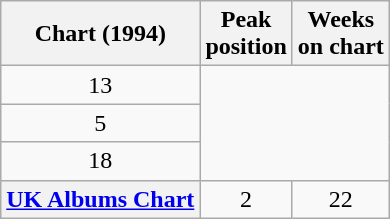<table class="wikitable sortable plainrowheaders" style="text-align:center">
<tr>
<th scope="col">Chart (1994)</th>
<th scope="col">Peak<br>position</th>
<th scope="col">Weeks<br>on chart</th>
</tr>
<tr>
<td>13</td>
</tr>
<tr>
<td>5</td>
</tr>
<tr>
<td>18</td>
</tr>
<tr>
<th scope="row"><a href='#'>UK Albums Chart</a></th>
<td>2</td>
<td>22</td>
</tr>
</table>
